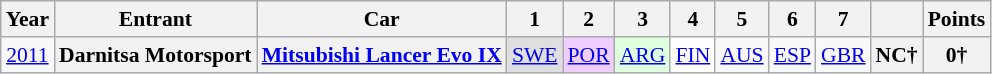<table class="wikitable" border="1" style="text-align:center; font-size:90%;">
<tr>
<th>Year</th>
<th>Entrant</th>
<th>Car</th>
<th>1</th>
<th>2</th>
<th>3</th>
<th>4</th>
<th>5</th>
<th>6</th>
<th>7</th>
<th></th>
<th>Points</th>
</tr>
<tr>
<td><a href='#'>2011</a></td>
<th>Darnitsa Motorsport</th>
<th><a href='#'>Mitsubishi Lancer Evo IX</a></th>
<td style="background:#dfdfdf;"><a href='#'>SWE</a><br></td>
<td style="background:#EFCFFF;"><a href='#'>POR</a><br></td>
<td style="background:#DFFFDF;"><a href='#'>ARG</a><br></td>
<td style="background:#ffffff;"><a href='#'>FIN</a><br></td>
<td><a href='#'>AUS</a></td>
<td><a href='#'>ESP</a></td>
<td><a href='#'>GBR</a></td>
<th>NC†</th>
<th>0†</th>
</tr>
</table>
